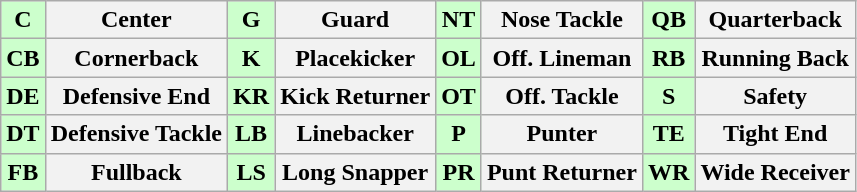<table class="wikitable align center:;">
<tr>
<th style="background:#cfc;">C</th>
<th>Center</th>
<th style="background:#cfc;">G</th>
<th>Guard</th>
<th style="background:#cfc;">NT</th>
<th>Nose Tackle</th>
<th style="background:#cfc;">QB</th>
<th>Quarterback</th>
</tr>
<tr>
<th style="background:#cfc;">CB</th>
<th>Cornerback</th>
<th style="background:#cfc;">K</th>
<th>Placekicker</th>
<th style="background:#cfc;">OL</th>
<th>Off. Lineman</th>
<th style="background:#cfc;">RB</th>
<th>Running Back</th>
</tr>
<tr>
<th style="background:#cfc;">DE</th>
<th>Defensive End</th>
<th style="background:#cfc;">KR</th>
<th>Kick Returner</th>
<th style="background:#cfc;">OT</th>
<th>Off. Tackle</th>
<th style="background:#cfc;">S</th>
<th>Safety</th>
</tr>
<tr>
<th style="background:#cfc;">DT</th>
<th>Defensive Tackle</th>
<th style="background:#cfc;">LB</th>
<th>Linebacker</th>
<th style="background:#cfc;">P</th>
<th>Punter</th>
<th style="background:#cfc;">TE</th>
<th>Tight End</th>
</tr>
<tr>
<th style="background:#cfc;">FB</th>
<th>Fullback</th>
<th style="background:#cfc;">LS</th>
<th>Long Snapper</th>
<th style="background:#cfc;">PR</th>
<th>Punt Returner</th>
<th style="background:#cfc;">WR</th>
<th>Wide Receiver</th>
</tr>
</table>
